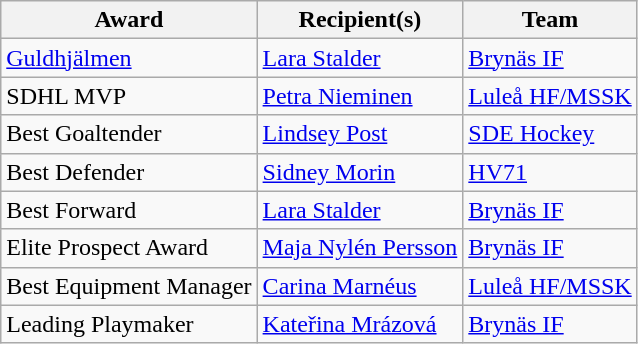<table class="wikitable">
<tr>
<th>Award</th>
<th>Recipient(s)</th>
<th>Team</th>
</tr>
<tr>
<td><a href='#'>Guldhjälmen</a></td>
<td><a href='#'>Lara Stalder</a></td>
<td><a href='#'>Brynäs IF</a></td>
</tr>
<tr>
<td>SDHL MVP</td>
<td><a href='#'>Petra Nieminen</a></td>
<td><a href='#'>Luleå HF/MSSK</a></td>
</tr>
<tr>
<td>Best Goaltender</td>
<td><a href='#'>Lindsey Post</a></td>
<td><a href='#'>SDE Hockey</a></td>
</tr>
<tr>
<td>Best Defender</td>
<td><a href='#'>Sidney Morin</a></td>
<td><a href='#'>HV71</a></td>
</tr>
<tr>
<td>Best Forward</td>
<td><a href='#'>Lara Stalder</a></td>
<td><a href='#'>Brynäs IF</a></td>
</tr>
<tr>
<td>Elite Prospect Award</td>
<td><a href='#'>Maja Nylén Persson</a></td>
<td><a href='#'>Brynäs IF</a></td>
</tr>
<tr>
<td>Best Equipment Manager</td>
<td><a href='#'>Carina Marnéus</a></td>
<td><a href='#'>Luleå HF/MSSK</a></td>
</tr>
<tr>
<td>Leading Playmaker</td>
<td><a href='#'>Kateřina Mrázová</a></td>
<td><a href='#'>Brynäs IF</a></td>
</tr>
</table>
